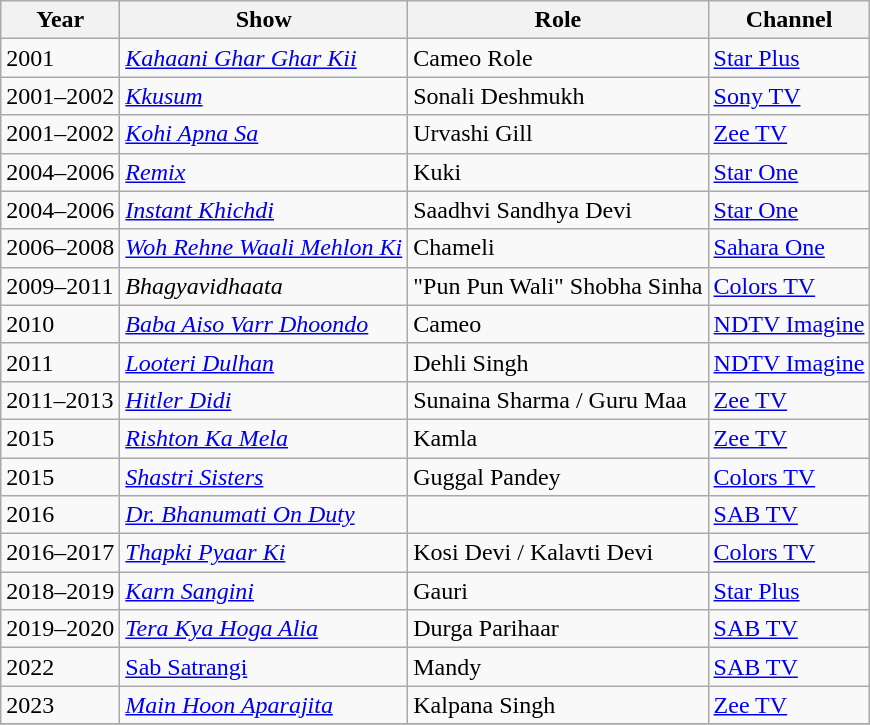<table class="wikitable">
<tr>
<th>Year</th>
<th>Show</th>
<th>Role</th>
<th>Channel</th>
</tr>
<tr>
<td>2001</td>
<td><em><a href='#'>Kahaani Ghar Ghar Kii</a></em></td>
<td>Cameo Role</td>
<td><a href='#'>Star Plus</a></td>
</tr>
<tr>
<td>2001–2002</td>
<td><em><a href='#'>Kkusum</a></em></td>
<td>Sonali Deshmukh</td>
<td><a href='#'> Sony TV</a></td>
</tr>
<tr>
<td>2001–2002</td>
<td><em><a href='#'>Kohi Apna Sa</a></em></td>
<td>Urvashi Gill</td>
<td><a href='#'>Zee TV</a></td>
</tr>
<tr>
<td>2004–2006</td>
<td><em><a href='#'>Remix</a></em></td>
<td>Kuki</td>
<td><a href='#'>Star One</a></td>
</tr>
<tr>
<td>2004–2006</td>
<td><em><a href='#'>Instant Khichdi</a></em></td>
<td>Saadhvi Sandhya Devi</td>
<td><a href='#'>Star One</a></td>
</tr>
<tr>
<td>2006–2008</td>
<td><em><a href='#'>Woh Rehne Waali Mehlon Ki</a></em></td>
<td>Chameli</td>
<td><a href='#'>Sahara One</a></td>
</tr>
<tr>
<td>2009–2011</td>
<td><em>Bhagyavidhaata</em></td>
<td>"Pun Pun Wali" Shobha Sinha</td>
<td><a href='#'>Colors TV</a></td>
</tr>
<tr>
<td>2010</td>
<td><em><a href='#'>Baba Aiso Varr Dhoondo</a></em></td>
<td>Cameo</td>
<td><a href='#'>NDTV Imagine</a></td>
</tr>
<tr>
<td>2011</td>
<td><em><a href='#'>Looteri Dulhan</a></em></td>
<td>Dehli Singh</td>
<td><a href='#'>NDTV Imagine</a></td>
</tr>
<tr>
<td>2011–2013</td>
<td><em><a href='#'>Hitler Didi</a></em></td>
<td>Sunaina Sharma / Guru Maa</td>
<td><a href='#'>Zee TV</a></td>
</tr>
<tr>
<td>2015</td>
<td><em><a href='#'>Rishton Ka Mela</a></em></td>
<td>Kamla</td>
<td><a href='#'>Zee TV</a></td>
</tr>
<tr>
<td>2015</td>
<td><em><a href='#'>Shastri Sisters</a></em></td>
<td>Guggal Pandey</td>
<td><a href='#'>Colors TV</a></td>
</tr>
<tr>
<td>2016</td>
<td><em><a href='#'>Dr. Bhanumati On Duty</a></em></td>
<td></td>
<td><a href='#'>SAB TV</a></td>
</tr>
<tr>
<td>2016–2017</td>
<td><em><a href='#'>Thapki Pyaar Ki</a></em></td>
<td>Kosi Devi / Kalavti Devi</td>
<td><a href='#'>Colors TV</a></td>
</tr>
<tr>
<td>2018–2019</td>
<td><em><a href='#'>Karn Sangini</a></em></td>
<td>Gauri</td>
<td><a href='#'>Star Plus</a></td>
</tr>
<tr>
<td>2019–2020</td>
<td><em><a href='#'>Tera Kya Hoga Alia</a></em></td>
<td>Durga Parihaar</td>
<td><a href='#'>SAB TV</a></td>
</tr>
<tr>
<td>2022</td>
<td><a href='#'>Sab Satrangi</a></td>
<td>Mandy</td>
<td><a href='#'>SAB TV</a></td>
</tr>
<tr>
<td>2023</td>
<td><em><a href='#'>Main Hoon Aparajita</a></em></td>
<td>Kalpana Singh</td>
<td><a href='#'>Zee TV</a></td>
</tr>
<tr>
</tr>
</table>
